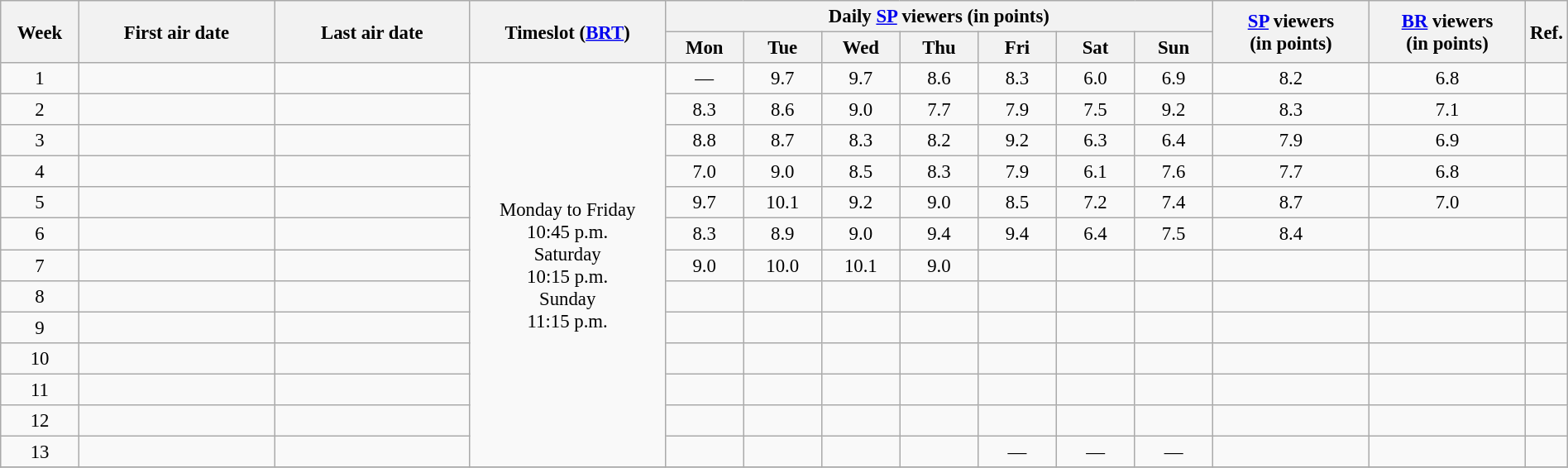<table class="wikitable sortable" style="text-align:center; font-size:95%; width: 100%">
<tr>
<th rowspan=2 width="05.0%">Week</th>
<th rowspan=2 width="12.5%">First air date</th>
<th rowspan=2 width="12.5%">Last air date</th>
<th rowspan=2 width="12.5%">Timeslot (<a href='#'>BRT</a>)</th>
<th colspan=7 width="35.0%">Daily <a href='#'>SP</a> viewers (in points)</th>
<th rowspan=2 width="10.0%"><a href='#'>SP</a> viewers<br>(in points)</th>
<th rowspan=2 width="10.0%"><a href='#'>BR</a> viewers<br>(in points)</th>
<th rowspan=2 width="05.0%">Ref.</th>
</tr>
<tr>
<th width="05%">Mon</th>
<th width="05%">Tue</th>
<th width="05%">Wed</th>
<th width="05%">Thu</th>
<th width="05%">Fri</th>
<th width="05%">Sat</th>
<th width="05%">Sun</th>
</tr>
<tr>
<td>1</td>
<td></td>
<td></td>
<td rowspan=13>Monday to Friday<br>10:45 p.m.<br>Saturday<br>10:15 p.m.<br>Sunday<br>11:15 p.m.</td>
<td>—</td>
<td>9.7</td>
<td>9.7</td>
<td>8.6</td>
<td>8.3</td>
<td>6.0</td>
<td>6.9</td>
<td>8.2</td>
<td>6.8</td>
<td></td>
</tr>
<tr>
<td>2</td>
<td></td>
<td></td>
<td>8.3</td>
<td>8.6</td>
<td>9.0</td>
<td>7.7</td>
<td>7.9</td>
<td>7.5</td>
<td>9.2</td>
<td>8.3</td>
<td>7.1</td>
<td></td>
</tr>
<tr>
<td>3</td>
<td></td>
<td></td>
<td>8.8</td>
<td>8.7</td>
<td>8.3</td>
<td>8.2</td>
<td>9.2</td>
<td>6.3</td>
<td>6.4</td>
<td>7.9</td>
<td>6.9</td>
<td></td>
</tr>
<tr>
<td>4</td>
<td></td>
<td></td>
<td>7.0</td>
<td>9.0</td>
<td>8.5</td>
<td>8.3</td>
<td>7.9</td>
<td>6.1</td>
<td>7.6</td>
<td>7.7</td>
<td>6.8</td>
<td></td>
</tr>
<tr>
<td>5</td>
<td></td>
<td></td>
<td>9.7</td>
<td>10.1</td>
<td>9.2</td>
<td>9.0</td>
<td>8.5</td>
<td>7.2</td>
<td>7.4</td>
<td>8.7</td>
<td>7.0</td>
<td></td>
</tr>
<tr>
<td>6</td>
<td></td>
<td></td>
<td>8.3</td>
<td>8.9</td>
<td>9.0</td>
<td>9.4</td>
<td>9.4</td>
<td>6.4</td>
<td>7.5</td>
<td>8.4</td>
<td></td>
<td></td>
</tr>
<tr>
<td>7</td>
<td></td>
<td></td>
<td>9.0</td>
<td>10.0</td>
<td>10.1</td>
<td>9.0</td>
<td></td>
<td></td>
<td></td>
<td></td>
<td></td>
<td></td>
</tr>
<tr>
<td>8</td>
<td></td>
<td></td>
<td></td>
<td></td>
<td></td>
<td></td>
<td></td>
<td></td>
<td></td>
<td></td>
<td></td>
<td></td>
</tr>
<tr>
<td>9</td>
<td></td>
<td></td>
<td></td>
<td></td>
<td></td>
<td></td>
<td></td>
<td></td>
<td></td>
<td></td>
<td></td>
<td></td>
</tr>
<tr>
<td>10</td>
<td></td>
<td></td>
<td></td>
<td></td>
<td></td>
<td></td>
<td></td>
<td></td>
<td></td>
<td></td>
<td></td>
<td></td>
</tr>
<tr>
<td>11</td>
<td></td>
<td></td>
<td></td>
<td></td>
<td></td>
<td></td>
<td></td>
<td></td>
<td></td>
<td></td>
<td></td>
<td></td>
</tr>
<tr>
<td>12</td>
<td></td>
<td></td>
<td></td>
<td></td>
<td></td>
<td></td>
<td></td>
<td></td>
<td></td>
<td></td>
<td></td>
<td></td>
</tr>
<tr>
<td>13</td>
<td></td>
<td></td>
<td></td>
<td></td>
<td></td>
<td></td>
<td>—</td>
<td>—</td>
<td>—</td>
<td></td>
<td></td>
<td></td>
</tr>
<tr>
</tr>
</table>
